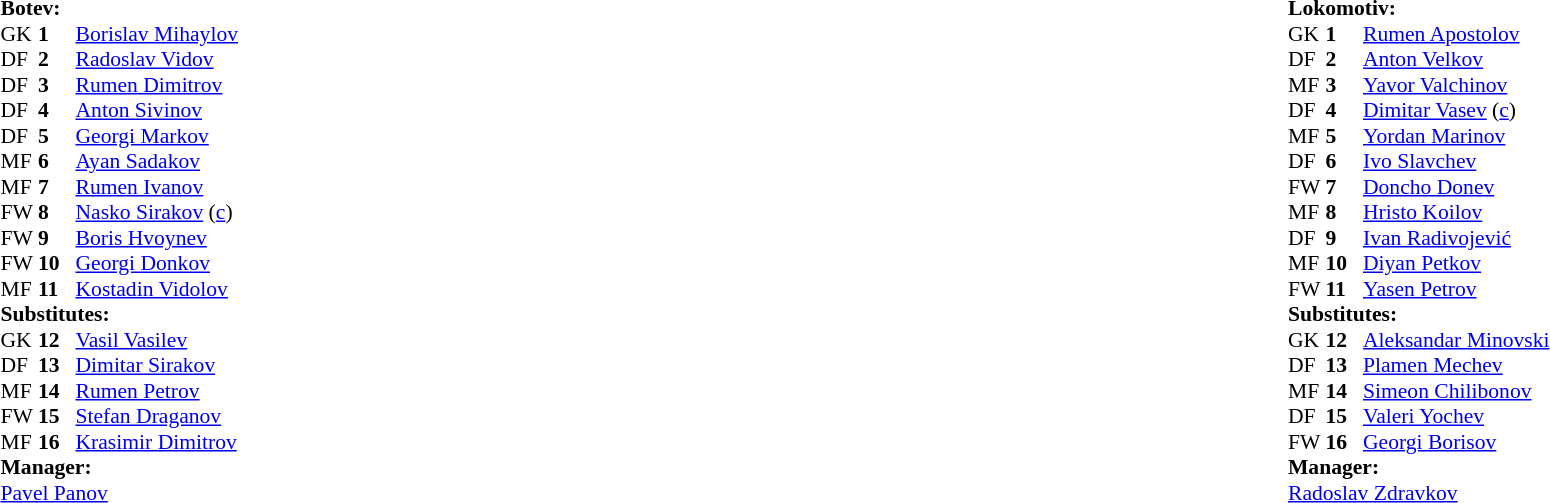<table width="100%">
<tr>
<td valign="top" width="50%"><br><table style="font-size: 90%" cellspacing="0" cellpadding="0">
<tr>
<td colspan="4"><strong>Botev:</strong></td>
</tr>
<tr>
<th width=25></th>
<th width=25></th>
</tr>
<tr>
<td>GK</td>
<td><strong>1</strong></td>
<td> <a href='#'>Borislav Mihaylov</a></td>
</tr>
<tr>
<td>DF</td>
<td><strong>2</strong></td>
<td> <a href='#'>Radoslav Vidov</a></td>
</tr>
<tr>
<td>DF</td>
<td><strong>3</strong></td>
<td> <a href='#'>Rumen Dimitrov</a></td>
</tr>
<tr>
<td>DF</td>
<td><strong>4</strong></td>
<td> <a href='#'>Anton Sivinov</a></td>
</tr>
<tr>
<td>DF</td>
<td><strong>5</strong></td>
<td> <a href='#'>Georgi Markov</a></td>
</tr>
<tr>
<td>MF</td>
<td><strong>6</strong></td>
<td> <a href='#'>Ayan Sadakov</a>  </td>
</tr>
<tr>
<td>MF</td>
<td><strong>7</strong></td>
<td> <a href='#'>Rumen Ivanov</a> </td>
</tr>
<tr>
<td>FW</td>
<td><strong>8</strong></td>
<td> <a href='#'>Nasko Sirakov</a> (<a href='#'>c</a>)</td>
</tr>
<tr>
<td>FW</td>
<td><strong>9</strong></td>
<td> <a href='#'>Boris Hvoynev</a></td>
</tr>
<tr>
<td>FW</td>
<td><strong>10</strong></td>
<td> <a href='#'>Georgi Donkov</a></td>
</tr>
<tr>
<td>MF</td>
<td><strong>11</strong></td>
<td> <a href='#'>Kostadin Vidolov</a></td>
</tr>
<tr>
<td colspan=3><strong>Substitutes:</strong></td>
</tr>
<tr>
<td>GK</td>
<td><strong>12</strong></td>
<td> <a href='#'>Vasil Vasilev</a></td>
</tr>
<tr>
<td>DF</td>
<td><strong>13</strong></td>
<td> <a href='#'>Dimitar Sirakov</a></td>
</tr>
<tr>
<td>MF</td>
<td><strong>14</strong></td>
<td> <a href='#'>Rumen Petrov</a></td>
</tr>
<tr>
<td>FW</td>
<td><strong>15</strong></td>
<td> <a href='#'>Stefan Draganov</a> </td>
</tr>
<tr>
<td>MF</td>
<td><strong>16</strong></td>
<td> <a href='#'>Krasimir Dimitrov</a></td>
</tr>
<tr>
<td colspan=3><strong>Manager:</strong></td>
</tr>
<tr>
<td colspan=4> <a href='#'>Pavel Panov</a></td>
</tr>
</table>
</td>
<td></td>
<td valign="top" width="50%"><br><table style="font-size: 90%" cellspacing="0" cellpadding="0" align=center>
<tr>
<td colspan="4"><strong>Lokomotiv:</strong></td>
</tr>
<tr>
<th width=25></th>
<th width=25></th>
</tr>
<tr>
<td>GK</td>
<td><strong>1</strong></td>
<td> <a href='#'>Rumen Apostolov</a> </td>
</tr>
<tr>
<td>DF</td>
<td><strong>2</strong></td>
<td> <a href='#'>Anton Velkov</a></td>
</tr>
<tr>
<td>MF</td>
<td><strong>3</strong></td>
<td> <a href='#'>Yavor Valchinov</a></td>
</tr>
<tr>
<td>DF</td>
<td><strong>4</strong></td>
<td> <a href='#'>Dimitar Vasev</a> (<a href='#'>c</a>)</td>
</tr>
<tr>
<td>MF</td>
<td><strong>5</strong></td>
<td> <a href='#'>Yordan Marinov</a> </td>
</tr>
<tr>
<td>DF</td>
<td><strong>6</strong></td>
<td> <a href='#'>Ivo Slavchev</a> </td>
</tr>
<tr>
<td>FW</td>
<td><strong>7</strong></td>
<td> <a href='#'>Doncho Donev</a> </td>
</tr>
<tr>
<td>MF</td>
<td><strong>8</strong></td>
<td> <a href='#'>Hristo Koilov</a></td>
</tr>
<tr>
<td>DF</td>
<td><strong>9</strong></td>
<td> <a href='#'>Ivan Radivojević</a></td>
</tr>
<tr>
<td>MF</td>
<td><strong>10</strong></td>
<td> <a href='#'>Diyan Petkov</a> </td>
</tr>
<tr>
<td>FW</td>
<td><strong>11</strong></td>
<td> <a href='#'>Yasen Petrov</a> </td>
</tr>
<tr>
<td colspan=3><strong>Substitutes:</strong></td>
</tr>
<tr>
<td>GK</td>
<td><strong>12</strong></td>
<td> <a href='#'>Aleksandar Minovski</a> </td>
</tr>
<tr>
<td>DF</td>
<td><strong>13</strong></td>
<td> <a href='#'>Plamen Mechev</a></td>
</tr>
<tr>
<td>MF</td>
<td><strong>14</strong></td>
<td> <a href='#'>Simeon Chilibonov</a> </td>
</tr>
<tr>
<td>DF</td>
<td><strong>15</strong></td>
<td> <a href='#'>Valeri Yochev</a> </td>
</tr>
<tr>
<td>FW</td>
<td><strong>16</strong></td>
<td> <a href='#'>Georgi Borisov</a></td>
</tr>
<tr>
<td colspan=3><strong>Manager:</strong></td>
</tr>
<tr>
<td colspan=4> <a href='#'>Radoslav Zdravkov</a></td>
</tr>
<tr>
</tr>
</table>
</td>
</tr>
</table>
